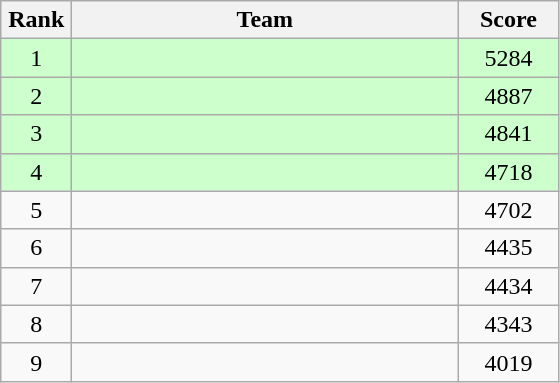<table class=wikitable style="text-align:center">
<tr>
<th width=40>Rank</th>
<th width=250>Team</th>
<th width=60>Score</th>
</tr>
<tr bgcolor="ccffcc">
<td>1</td>
<td align=left></td>
<td>5284</td>
</tr>
<tr bgcolor="ccffcc">
<td>2</td>
<td align=left></td>
<td>4887</td>
</tr>
<tr bgcolor="ccffcc">
<td>3</td>
<td align=left></td>
<td>4841</td>
</tr>
<tr bgcolor="ccffcc">
<td>4</td>
<td align=left></td>
<td>4718</td>
</tr>
<tr>
<td>5</td>
<td align=left></td>
<td>4702</td>
</tr>
<tr>
<td>6</td>
<td align=left></td>
<td>4435</td>
</tr>
<tr>
<td>7</td>
<td align=left></td>
<td>4434</td>
</tr>
<tr>
<td>8</td>
<td align=left></td>
<td>4343</td>
</tr>
<tr>
<td>9</td>
<td align=left></td>
<td>4019</td>
</tr>
</table>
